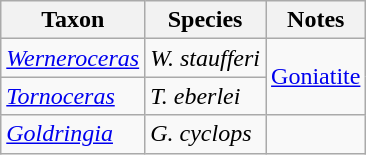<table class="wikitable sortable">
<tr>
<th>Taxon</th>
<th>Species</th>
<th>Notes</th>
</tr>
<tr>
<td><em><a href='#'>Werneroceras</a></em></td>
<td><em>W. staufferi</em></td>
<td rowspan="2"><a href='#'>Goniatite</a></td>
</tr>
<tr>
<td><em><a href='#'>Tornoceras</a></em></td>
<td><em>T. eberlei</em></td>
</tr>
<tr>
<td><em><a href='#'>Goldringia</a></em></td>
<td><em>G. cyclops</em></td>
<td></td>
</tr>
</table>
